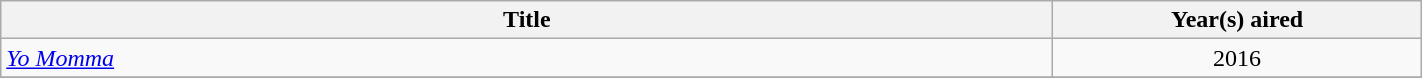<table class="wikitable plainrowheaders sortable" style="width:75%;text-align:center;">
<tr>
<th scope="col" style="width:40%;">Title</th>
<th scope="col" style="width:14%;">Year(s) aired</th>
</tr>
<tr>
<td scope="row" style="text-align:left;"><em><a href='#'>Yo Momma</a></em></td>
<td>2016</td>
</tr>
<tr>
</tr>
</table>
